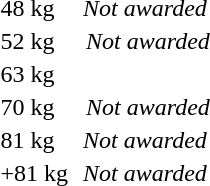<table>
<tr>
<td>48 kg</td>
<td></td>
<td align=center colspan=2><em>Not awarded</em></td>
</tr>
<tr>
<td>52 kg</td>
<td></td>
<td></td>
<td align=center><em>Not awarded</em></td>
</tr>
<tr>
<td rowspan=2>63 kg</td>
<td rowspan=2></td>
<td rowspan=2></td>
<td></td>
</tr>
<tr>
<td></td>
</tr>
<tr>
<td>70 kg</td>
<td></td>
<td></td>
<td align=center><em>Not awarded</em></td>
</tr>
<tr>
<td>81 kg</td>
<td></td>
<td align=center colspan=2><em>Not awarded</em></td>
</tr>
<tr>
<td>+81 kg</td>
<td></td>
<td align=center colspan=2><em>Not awarded</em></td>
</tr>
</table>
